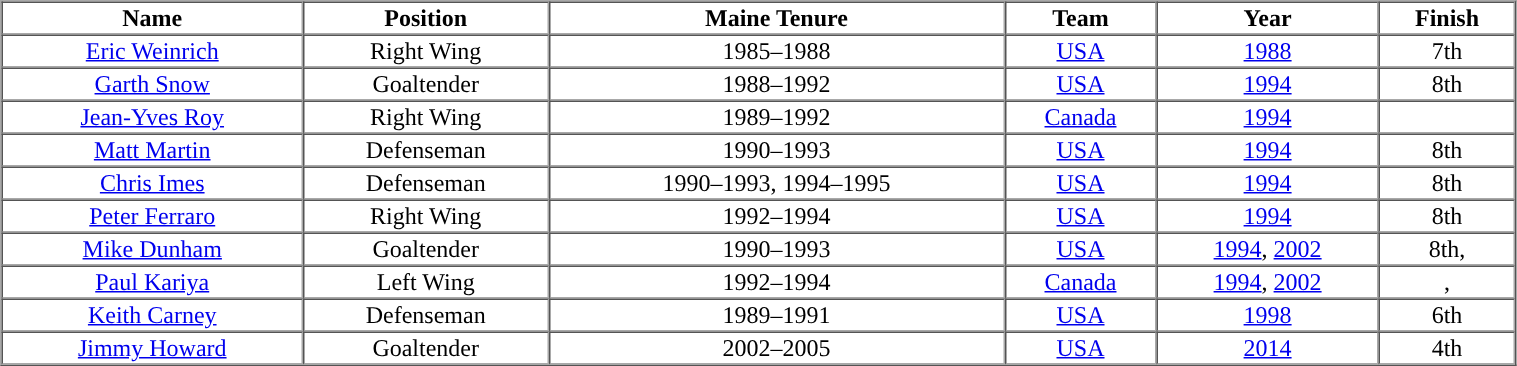<table cellpadding="1" border="1" cellspacing="0" width="80%">
<tr>
<th>Name</th>
<th>Position</th>
<th>Maine Tenure</th>
<th>Team</th>
<th>Year</th>
<th>Finish</th>
</tr>
<tr align="center">
<td><a href='#'>Eric Weinrich</a></td>
<td>Right Wing</td>
<td>1985–1988</td>
<td> <a href='#'>USA</a></td>
<td><a href='#'>1988</a></td>
<td>7th</td>
</tr>
<tr align="center">
<td><a href='#'>Garth Snow</a></td>
<td>Goaltender</td>
<td>1988–1992</td>
<td> <a href='#'>USA</a></td>
<td><a href='#'>1994</a></td>
<td>8th</td>
</tr>
<tr align="center">
<td><a href='#'>Jean-Yves Roy</a></td>
<td>Right Wing</td>
<td>1989–1992</td>
<td> <a href='#'>Canada</a></td>
<td><a href='#'>1994</a></td>
<td></td>
</tr>
<tr align="center">
<td><a href='#'>Matt Martin</a></td>
<td>Defenseman</td>
<td>1990–1993</td>
<td> <a href='#'>USA</a></td>
<td><a href='#'>1994</a></td>
<td>8th</td>
</tr>
<tr align="center">
<td><a href='#'>Chris Imes</a></td>
<td>Defenseman</td>
<td>1990–1993, 1994–1995</td>
<td> <a href='#'>USA</a></td>
<td><a href='#'>1994</a></td>
<td>8th</td>
</tr>
<tr align="center">
<td><a href='#'>Peter Ferraro</a></td>
<td>Right Wing</td>
<td>1992–1994</td>
<td> <a href='#'>USA</a></td>
<td><a href='#'>1994</a></td>
<td>8th</td>
</tr>
<tr align="center">
<td><a href='#'>Mike Dunham</a></td>
<td>Goaltender</td>
<td>1990–1993</td>
<td> <a href='#'>USA</a></td>
<td><a href='#'>1994</a>, <a href='#'>2002</a></td>
<td>8th, </td>
</tr>
<tr align="center">
<td><a href='#'>Paul Kariya</a></td>
<td>Left Wing</td>
<td>1992–1994</td>
<td> <a href='#'>Canada</a></td>
<td><a href='#'>1994</a>, <a href='#'>2002</a></td>
<td>, </td>
</tr>
<tr align="center">
<td><a href='#'>Keith Carney</a></td>
<td>Defenseman</td>
<td>1989–1991</td>
<td> <a href='#'>USA</a></td>
<td><a href='#'>1998</a></td>
<td>6th</td>
</tr>
<tr align="center">
<td><a href='#'>Jimmy Howard</a></td>
<td>Goaltender</td>
<td>2002–2005</td>
<td> <a href='#'>USA</a></td>
<td><a href='#'>2014</a></td>
<td>4th</td>
</tr>
<tr align="center">
</tr>
</table>
